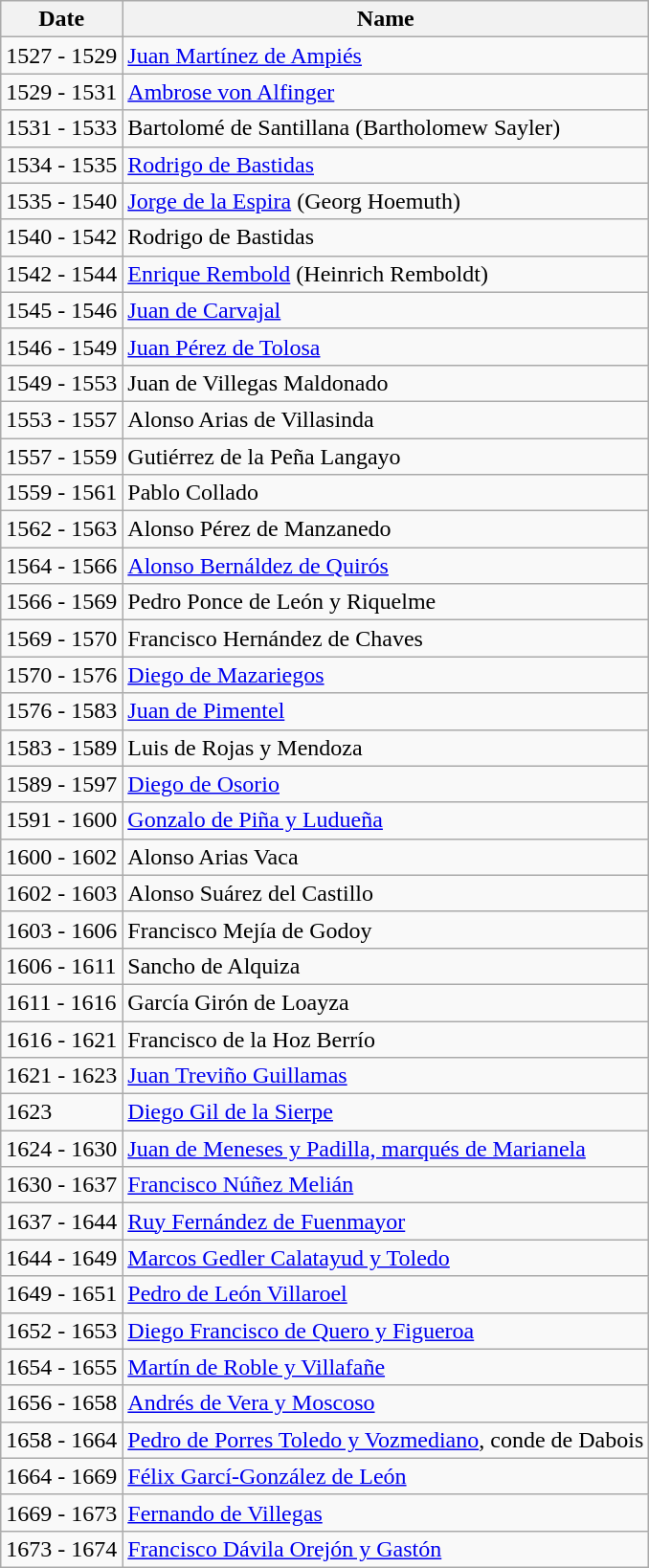<table class=wikitable>
<tr>
<th>Date</th>
<th>Name</th>
</tr>
<tr>
<td>1527 - 1529</td>
<td><a href='#'>Juan Martínez de Ampiés</a></td>
</tr>
<tr>
<td>1529 - 1531</td>
<td><a href='#'>Ambrose von Alfinger</a></td>
</tr>
<tr>
<td>1531 - 1533</td>
<td>Bartolomé de Santillana (Bartholomew Sayler)</td>
</tr>
<tr>
<td>1534 - 1535</td>
<td><a href='#'>Rodrigo de Bastidas</a></td>
</tr>
<tr>
<td>1535 - 1540</td>
<td><a href='#'>Jorge de la Espira</a> (Georg Hoemuth)</td>
</tr>
<tr>
<td>1540 - 1542</td>
<td>Rodrigo de Bastidas</td>
</tr>
<tr>
<td>1542 - 1544</td>
<td><a href='#'>Enrique Rembold</a> (Heinrich Remboldt)</td>
</tr>
<tr>
<td>1545 - 1546</td>
<td><a href='#'>Juan de Carvajal</a></td>
</tr>
<tr>
<td>1546 - 1549</td>
<td><a href='#'>Juan Pérez de Tolosa</a></td>
</tr>
<tr>
<td>1549 - 1553</td>
<td>Juan de Villegas Maldonado</td>
</tr>
<tr>
<td>1553 - 1557</td>
<td>Alonso Arias de Villasinda</td>
</tr>
<tr>
<td>1557 - 1559</td>
<td>Gutiérrez de la Peña Langayo</td>
</tr>
<tr>
<td>1559 - 1561</td>
<td>Pablo Collado</td>
</tr>
<tr>
<td>1562 - 1563</td>
<td>Alonso Pérez de Manzanedo</td>
</tr>
<tr>
<td>1564 - 1566</td>
<td><a href='#'>Alonso Bernáldez de Quirós</a></td>
</tr>
<tr>
<td>1566 - 1569</td>
<td>Pedro Ponce de León y Riquelme</td>
</tr>
<tr>
<td>1569 - 1570</td>
<td>Francisco Hernández de Chaves</td>
</tr>
<tr>
<td>1570 - 1576</td>
<td><a href='#'>Diego de Mazariegos</a></td>
</tr>
<tr>
<td>1576 - 1583</td>
<td><a href='#'>Juan de Pimentel</a></td>
</tr>
<tr>
<td>1583 - 1589</td>
<td>Luis de Rojas y Mendoza</td>
</tr>
<tr>
<td>1589 - 1597</td>
<td><a href='#'>Diego de Osorio</a></td>
</tr>
<tr>
<td>1591 - 1600</td>
<td><a href='#'>Gonzalo de Piña y Ludueña</a></td>
</tr>
<tr>
<td>1600 - 1602</td>
<td>Alonso Arias Vaca</td>
</tr>
<tr>
<td>1602 - 1603</td>
<td>Alonso Suárez del Castillo</td>
</tr>
<tr>
<td>1603 - 1606</td>
<td>Francisco Mejía de Godoy</td>
</tr>
<tr>
<td>1606 - 1611</td>
<td>Sancho de Alquiza</td>
</tr>
<tr>
<td>1611 - 1616</td>
<td>García Girón de Loayza</td>
</tr>
<tr>
<td>1616 - 1621</td>
<td>Francisco de la Hoz Berrío</td>
</tr>
<tr>
<td>1621 - 1623</td>
<td><a href='#'>Juan Treviño Guillamas</a></td>
</tr>
<tr>
<td>1623</td>
<td><a href='#'>Diego Gil de la Sierpe</a></td>
</tr>
<tr>
<td>1624 - 1630</td>
<td><a href='#'>Juan de Meneses y Padilla, marqués de Marianela</a></td>
</tr>
<tr>
<td>1630 - 1637</td>
<td><a href='#'>Francisco Núñez Melián</a></td>
</tr>
<tr>
<td>1637 - 1644</td>
<td><a href='#'>Ruy Fernández de Fuenmayor</a></td>
</tr>
<tr>
<td>1644 - 1649</td>
<td><a href='#'>Marcos Gedler Calatayud y Toledo</a></td>
</tr>
<tr>
<td>1649 - 1651</td>
<td><a href='#'>Pedro de León Villaroel</a></td>
</tr>
<tr>
<td>1652 - 1653</td>
<td><a href='#'>Diego Francisco de Quero y Figueroa</a></td>
</tr>
<tr>
<td>1654 - 1655</td>
<td><a href='#'>Martín de Roble y Villafañe</a></td>
</tr>
<tr>
<td>1656 - 1658</td>
<td><a href='#'>Andrés de Vera y Moscoso</a></td>
</tr>
<tr>
<td>1658 - 1664</td>
<td><a href='#'>Pedro de Porres Toledo y Vozmediano</a>, conde de Dabois</td>
</tr>
<tr>
<td>1664 - 1669</td>
<td><a href='#'>Félix Garcí-González de León</a></td>
</tr>
<tr>
<td>1669 - 1673</td>
<td><a href='#'>Fernando de Villegas</a></td>
</tr>
<tr>
<td>1673 - 1674</td>
<td><a href='#'>Francisco Dávila Orejón y Gastón</a></td>
</tr>
</table>
